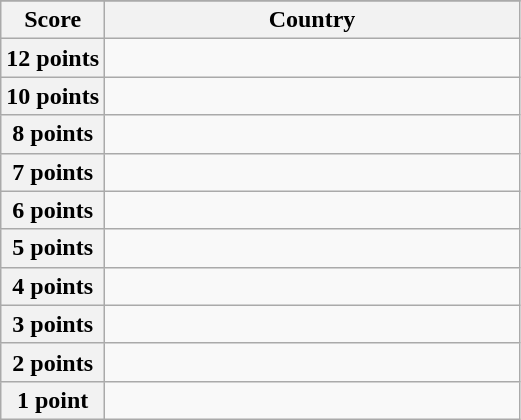<table class="wikitable">
<tr>
</tr>
<tr>
<th scope="col" width="20%">Score</th>
<th scope="col">Country</th>
</tr>
<tr>
<th scope="row">12 points</th>
<td></td>
</tr>
<tr>
<th scope="row">10 points</th>
<td></td>
</tr>
<tr>
<th scope="row">8 points</th>
<td></td>
</tr>
<tr>
<th scope="row">7 points</th>
<td></td>
</tr>
<tr>
<th scope="row">6 points</th>
<td></td>
</tr>
<tr>
<th scope="row">5 points</th>
<td></td>
</tr>
<tr>
<th scope="row">4 points</th>
<td></td>
</tr>
<tr>
<th scope="row">3 points</th>
<td></td>
</tr>
<tr>
<th scope="row">2 points</th>
<td></td>
</tr>
<tr>
<th scope="row">1 point</th>
<td></td>
</tr>
</table>
